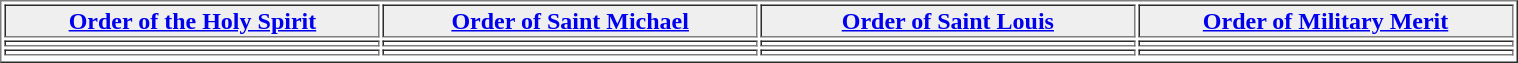<table align="center" border="1"  cellpadding="1" width="80%">
<tr>
<th width="20%" style="background:#efefef;"><a href='#'>Order of the Holy Spirit</a></th>
<th width="20%" style="background:#efefef;"><a href='#'>Order of Saint Michael</a></th>
<th width="20%" style="background:#efefef;"><a href='#'>Order of Saint Louis</a></th>
<th width="20%" style="background:#efefef;"><a href='#'>Order of Military Merit</a></th>
</tr>
<tr>
<td></td>
<td></td>
<td></td>
<td></td>
</tr>
<tr>
<td></td>
<td></td>
<td></td>
<td></td>
</tr>
<tr>
</tr>
</table>
